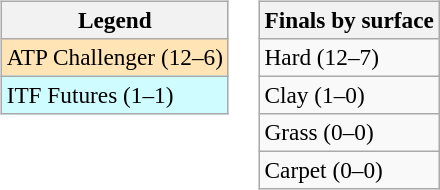<table>
<tr valign=top>
<td><br><table class=wikitable style=font-size:97%>
<tr>
<th>Legend</th>
</tr>
<tr bgcolor=moccasin>
<td>ATP Challenger (12–6)</td>
</tr>
<tr bgcolor=cffcff>
<td>ITF Futures (1–1)</td>
</tr>
</table>
</td>
<td><br><table class=wikitable style=font-size:97%>
<tr>
<th>Finals by surface</th>
</tr>
<tr>
<td>Hard (12–7)</td>
</tr>
<tr>
<td>Clay (1–0)</td>
</tr>
<tr>
<td>Grass (0–0)</td>
</tr>
<tr>
<td>Carpet (0–0)</td>
</tr>
</table>
</td>
</tr>
</table>
